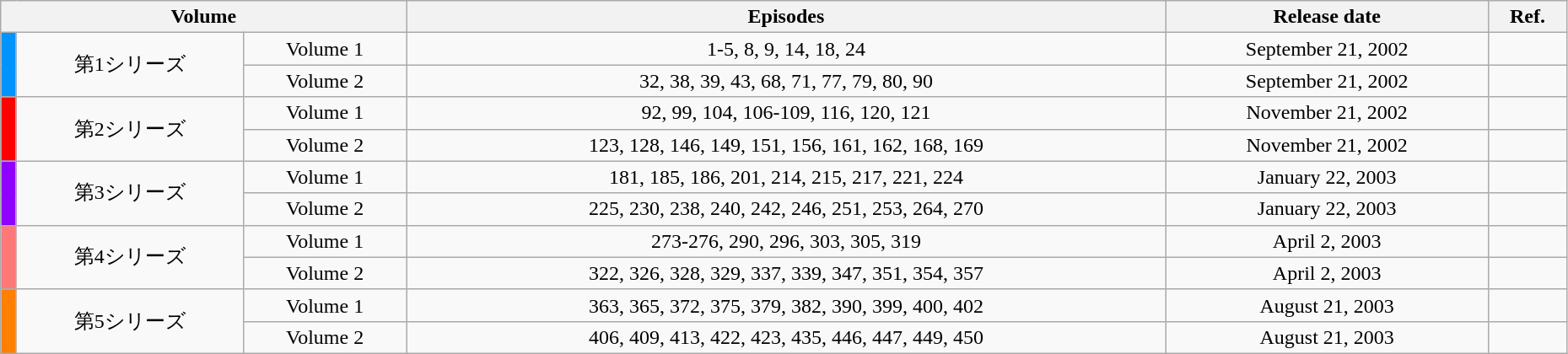<table class="wikitable" style="text-align: center; width: 98%;">
<tr>
<th colspan="3">Volume</th>
<th>Episodes</th>
<th>Release date</th>
<th width="5%">Ref.</th>
</tr>
<tr>
<td rowspan="2" width="1%" style="background: #0094FF"></td>
<td rowspan="2">第1シリーズ</td>
<td>Volume 1</td>
<td>1-5, 8, 9, 14, 18, 24</td>
<td>September 21, 2002</td>
<td></td>
</tr>
<tr>
<td>Volume 2</td>
<td>32, 38, 39, 43, 68, 71, 77, 79, 80, 90</td>
<td>September 21, 2002</td>
<td></td>
</tr>
<tr>
<td rowspan="2" width="1%" style="background: #FF0000"></td>
<td rowspan="2">第2シリーズ</td>
<td>Volume 1</td>
<td>92, 99, 104, 106-109, 116, 120, 121</td>
<td>November 21, 2002</td>
<td></td>
</tr>
<tr>
<td>Volume 2</td>
<td>123, 128, 146, 149, 151, 156, 161, 162, 168, 169</td>
<td>November 21, 2002</td>
<td></td>
</tr>
<tr>
<td rowspan="2" width="1%" style="background: #8F00FF"></td>
<td rowspan="2">第3シリーズ</td>
<td>Volume 1</td>
<td>181, 185, 186, 201, 214, 215, 217, 221, 224</td>
<td>January 22, 2003</td>
<td></td>
</tr>
<tr>
<td>Volume 2</td>
<td>225, 230, 238, 240, 242, 246, 251, 253, 264, 270</td>
<td>January 22, 2003</td>
<td></td>
</tr>
<tr>
<td rowspan="2" width="1%" style="background: #FF7878"></td>
<td rowspan="2">第4シリーズ</td>
<td>Volume 1</td>
<td>273-276, 290, 296, 303, 305, 319</td>
<td>April 2, 2003</td>
<td></td>
</tr>
<tr>
<td>Volume 2</td>
<td>322, 326, 328, 329, 337, 339, 347, 351, 354, 357</td>
<td>April 2, 2003</td>
<td></td>
</tr>
<tr>
<td rowspan="2" width="1%" style="background: #FF7F00"></td>
<td rowspan="2">第5シリーズ</td>
<td>Volume 1</td>
<td>363, 365, 372, 375, 379, 382, 390, 399, 400, 402</td>
<td>August 21, 2003</td>
<td></td>
</tr>
<tr>
<td>Volume 2</td>
<td>406, 409, 413, 422, 423, 435, 446, 447, 449, 450</td>
<td>August 21, 2003</td>
<td></td>
</tr>
</table>
